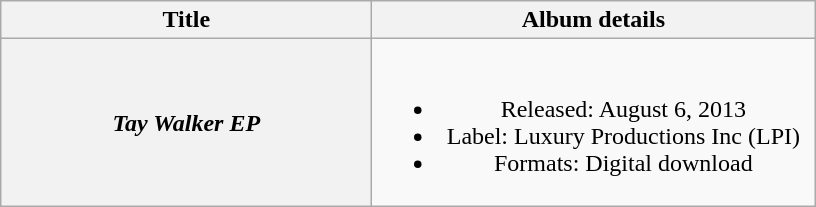<table class="wikitable plainrowheaders" style="text-align:center;">
<tr>
<th scope="col" style="width:15em;">Title</th>
<th scope="col" style="width:18em;">Album details</th>
</tr>
<tr>
<th scope="row"><em>Tay Walker EP</em></th>
<td><br><ul><li>Released: August 6, 2013</li><li>Label: Luxury Productions Inc (LPI)</li><li>Formats: Digital download</li></ul></td>
</tr>
</table>
